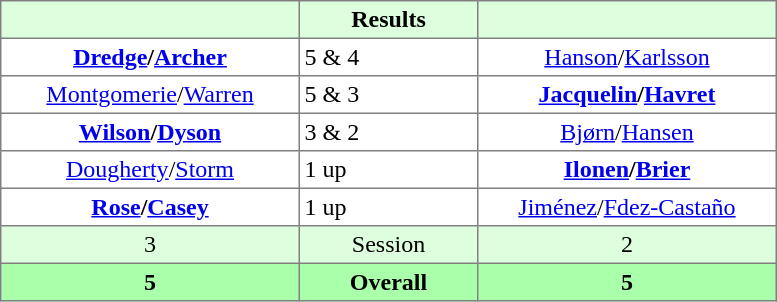<table border="1" cellpadding="3" style="border-collapse:collapse; text-align:center;">
<tr style="background:#ddffdd;">
<th style="width:12em;"> </th>
<th style="width:7em;">Results</th>
<th style="width:12em;"></th>
</tr>
<tr>
<td><strong><a href='#'>Dredge</a>/<a href='#'>Archer</a></strong></td>
<td align=left> 5 & 4</td>
<td><a href='#'>Hanson</a>/<a href='#'>Karlsson</a></td>
</tr>
<tr>
<td><a href='#'>Montgomerie</a>/<a href='#'>Warren</a></td>
<td align=left> 5 & 3</td>
<td><strong><a href='#'>Jacquelin</a>/<a href='#'>Havret</a></strong></td>
</tr>
<tr>
<td><strong><a href='#'>Wilson</a>/<a href='#'>Dyson</a></strong></td>
<td align=left> 3 & 2</td>
<td><a href='#'>Bjørn</a>/<a href='#'>Hansen</a></td>
</tr>
<tr>
<td><a href='#'>Dougherty</a>/<a href='#'>Storm</a></td>
<td align=left> 1 up</td>
<td><strong><a href='#'>Ilonen</a>/<a href='#'>Brier</a></strong></td>
</tr>
<tr>
<td><strong><a href='#'>Rose</a>/<a href='#'>Casey</a></strong></td>
<td align=left> 1 up</td>
<td><a href='#'>Jiménez</a>/<a href='#'>Fdez-Castaño</a></td>
</tr>
<tr style="background:#ddffdd;">
<td>3</td>
<td>Session</td>
<td>2</td>
</tr>
<tr style="background:#aaffaa;">
<th>5</th>
<th>Overall</th>
<th>5</th>
</tr>
</table>
